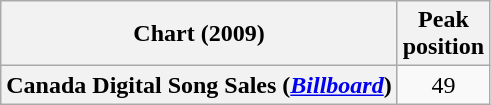<table class="wikitable plainrowheaders" style="text-align:center">
<tr>
<th scope="col">Chart (2009)</th>
<th scope="col">Peak<br>position</th>
</tr>
<tr>
<th scope="row">Canada Digital Song Sales (<em><a href='#'>Billboard</a></em>)</th>
<td>49</td>
</tr>
</table>
